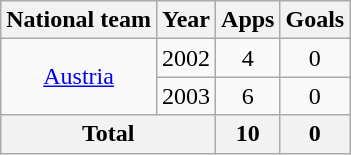<table class="wikitable" style="text-align:center">
<tr>
<th>National team</th>
<th>Year</th>
<th>Apps</th>
<th>Goals</th>
</tr>
<tr>
<td rowspan="2"><a href='#'>Austria</a></td>
<td>2002</td>
<td>4</td>
<td>0</td>
</tr>
<tr>
<td>2003</td>
<td>6</td>
<td>0</td>
</tr>
<tr>
<th colspan="2">Total</th>
<th>10</th>
<th>0</th>
</tr>
</table>
